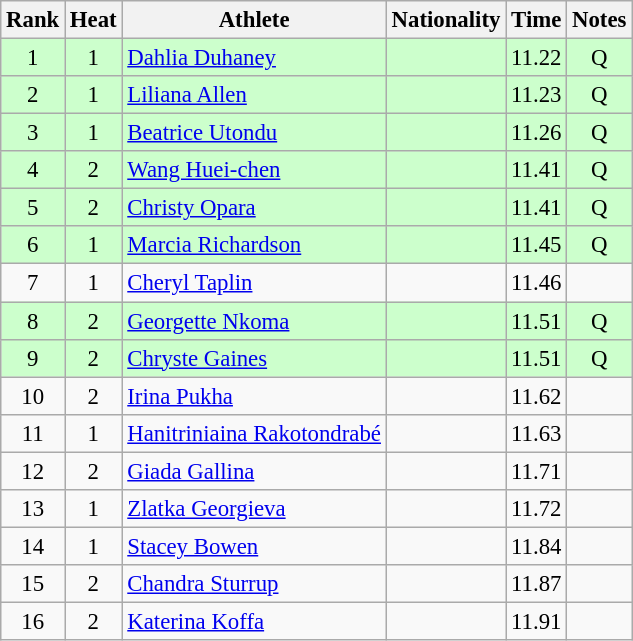<table class="wikitable sortable" style="text-align:center;font-size:95%">
<tr>
<th>Rank</th>
<th>Heat</th>
<th>Athlete</th>
<th>Nationality</th>
<th>Time</th>
<th>Notes</th>
</tr>
<tr bgcolor=ccffcc>
<td>1</td>
<td>1</td>
<td align="left"><a href='#'>Dahlia Duhaney</a></td>
<td align=left></td>
<td>11.22</td>
<td>Q</td>
</tr>
<tr bgcolor=ccffcc>
<td>2</td>
<td>1</td>
<td align="left"><a href='#'>Liliana Allen</a></td>
<td align=left></td>
<td>11.23</td>
<td>Q</td>
</tr>
<tr bgcolor=ccffcc>
<td>3</td>
<td>1</td>
<td align="left"><a href='#'>Beatrice Utondu</a></td>
<td align=left></td>
<td>11.26</td>
<td>Q</td>
</tr>
<tr bgcolor=ccffcc>
<td>4</td>
<td>2</td>
<td align="left"><a href='#'>Wang Huei-chen</a></td>
<td align=left></td>
<td>11.41</td>
<td>Q</td>
</tr>
<tr bgcolor=ccffcc>
<td>5</td>
<td>2</td>
<td align="left"><a href='#'>Christy Opara</a></td>
<td align=left></td>
<td>11.41</td>
<td>Q</td>
</tr>
<tr bgcolor=ccffcc>
<td>6</td>
<td>1</td>
<td align="left"><a href='#'>Marcia Richardson</a></td>
<td align=left></td>
<td>11.45</td>
<td>Q</td>
</tr>
<tr>
<td>7</td>
<td>1</td>
<td align="left"><a href='#'>Cheryl Taplin</a></td>
<td align=left></td>
<td>11.46</td>
<td></td>
</tr>
<tr bgcolor=ccffcc>
<td>8</td>
<td>2</td>
<td align="left"><a href='#'>Georgette Nkoma</a></td>
<td align=left></td>
<td>11.51</td>
<td>Q</td>
</tr>
<tr bgcolor=ccffcc>
<td>9</td>
<td>2</td>
<td align="left"><a href='#'>Chryste Gaines</a></td>
<td align=left></td>
<td>11.51</td>
<td>Q</td>
</tr>
<tr>
<td>10</td>
<td>2</td>
<td align="left"><a href='#'>Irina Pukha</a></td>
<td align=left></td>
<td>11.62</td>
<td></td>
</tr>
<tr>
<td>11</td>
<td>1</td>
<td align="left"><a href='#'>Hanitriniaina Rakotondrabé</a></td>
<td align=left></td>
<td>11.63</td>
<td></td>
</tr>
<tr>
<td>12</td>
<td>2</td>
<td align="left"><a href='#'>Giada Gallina</a></td>
<td align=left></td>
<td>11.71</td>
<td></td>
</tr>
<tr>
<td>13</td>
<td>1</td>
<td align="left"><a href='#'>Zlatka Georgieva</a></td>
<td align=left></td>
<td>11.72</td>
<td></td>
</tr>
<tr>
<td>14</td>
<td>1</td>
<td align="left"><a href='#'>Stacey Bowen</a></td>
<td align=left></td>
<td>11.84</td>
<td></td>
</tr>
<tr>
<td>15</td>
<td>2</td>
<td align="left"><a href='#'>Chandra Sturrup</a></td>
<td align=left></td>
<td>11.87</td>
<td></td>
</tr>
<tr>
<td>16</td>
<td>2</td>
<td align="left"><a href='#'>Katerina Koffa</a></td>
<td align=left></td>
<td>11.91</td>
<td></td>
</tr>
</table>
